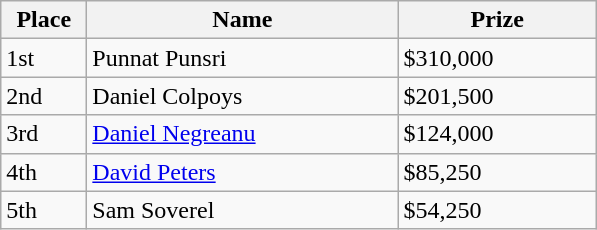<table class="wikitable">
<tr>
<th width="50">Place</th>
<th width="200">Name</th>
<th width="125">Prize</th>
</tr>
<tr>
<td>1st</td>
<td> Punnat Punsri</td>
<td>$310,000</td>
</tr>
<tr>
<td>2nd</td>
<td> Daniel Colpoys</td>
<td>$201,500</td>
</tr>
<tr>
<td>3rd</td>
<td> <a href='#'>Daniel Negreanu</a></td>
<td>$124,000</td>
</tr>
<tr>
<td>4th</td>
<td> <a href='#'>David Peters</a></td>
<td>$85,250</td>
</tr>
<tr>
<td>5th</td>
<td> Sam Soverel</td>
<td>$54,250</td>
</tr>
</table>
